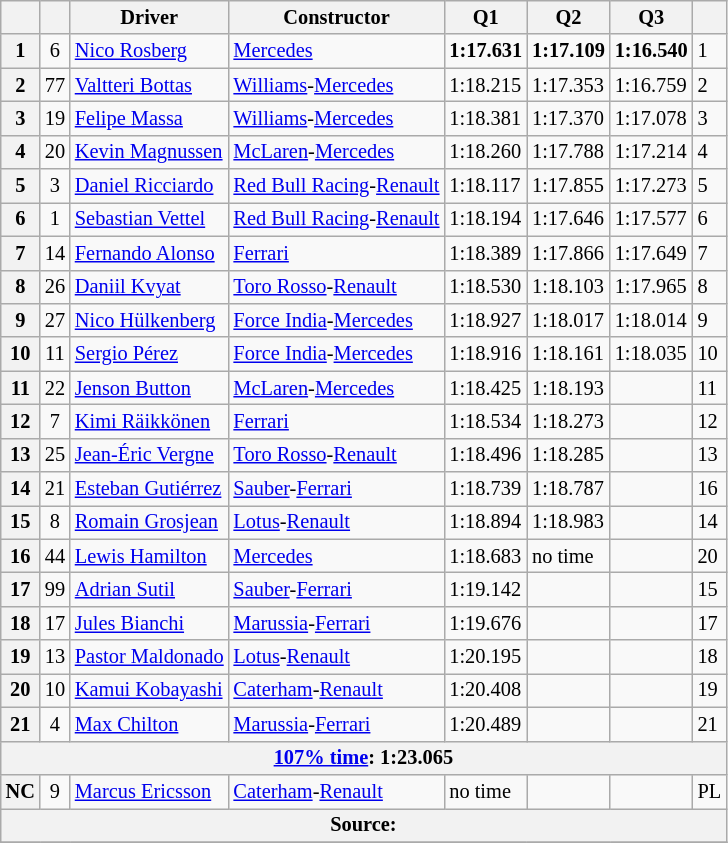<table class="wikitable sortable" style="font-size:85%">
<tr>
<th></th>
<th></th>
<th>Driver</th>
<th>Constructor</th>
<th>Q1</th>
<th>Q2</th>
<th>Q3</th>
<th></th>
</tr>
<tr>
<th>1</th>
<td align="center">6</td>
<td> <a href='#'>Nico Rosberg</a></td>
<td><a href='#'>Mercedes</a></td>
<td><strong>1:17.631</strong></td>
<td><strong>1:17.109</strong></td>
<td><strong>1:16.540</strong></td>
<td>1</td>
</tr>
<tr>
<th>2</th>
<td align="center">77</td>
<td> <a href='#'>Valtteri Bottas</a></td>
<td><a href='#'>Williams</a>-<a href='#'>Mercedes</a></td>
<td>1:18.215</td>
<td>1:17.353</td>
<td>1:16.759</td>
<td>2</td>
</tr>
<tr>
<th>3</th>
<td align="center">19</td>
<td> <a href='#'>Felipe Massa</a></td>
<td><a href='#'>Williams</a>-<a href='#'>Mercedes</a></td>
<td>1:18.381</td>
<td>1:17.370</td>
<td>1:17.078</td>
<td>3</td>
</tr>
<tr>
<th>4</th>
<td align="center">20</td>
<td> <a href='#'>Kevin Magnussen</a></td>
<td><a href='#'>McLaren</a>-<a href='#'>Mercedes</a></td>
<td>1:18.260</td>
<td>1:17.788</td>
<td>1:17.214</td>
<td>4</td>
</tr>
<tr>
<th>5</th>
<td align="center">3</td>
<td> <a href='#'>Daniel Ricciardo</a></td>
<td><a href='#'>Red Bull Racing</a>-<a href='#'>Renault</a></td>
<td>1:18.117</td>
<td>1:17.855</td>
<td>1:17.273</td>
<td>5</td>
</tr>
<tr>
<th>6</th>
<td align="center">1</td>
<td> <a href='#'>Sebastian Vettel</a></td>
<td><a href='#'>Red Bull Racing</a>-<a href='#'>Renault</a></td>
<td>1:18.194</td>
<td>1:17.646</td>
<td>1:17.577</td>
<td>6</td>
</tr>
<tr>
<th>7</th>
<td align="center">14</td>
<td> <a href='#'>Fernando Alonso</a></td>
<td><a href='#'>Ferrari</a></td>
<td>1:18.389</td>
<td>1:17.866</td>
<td>1:17.649</td>
<td>7</td>
</tr>
<tr>
<th>8</th>
<td align="center">26</td>
<td> <a href='#'>Daniil Kvyat</a></td>
<td><a href='#'>Toro Rosso</a>-<a href='#'>Renault</a></td>
<td>1:18.530</td>
<td>1:18.103</td>
<td>1:17.965</td>
<td>8</td>
</tr>
<tr>
<th>9</th>
<td align="center">27</td>
<td> <a href='#'>Nico Hülkenberg</a></td>
<td><a href='#'>Force India</a>-<a href='#'>Mercedes</a></td>
<td>1:18.927</td>
<td>1:18.017</td>
<td>1:18.014</td>
<td>9</td>
</tr>
<tr>
<th>10</th>
<td align="center">11</td>
<td> <a href='#'>Sergio Pérez</a></td>
<td><a href='#'>Force India</a>-<a href='#'>Mercedes</a></td>
<td>1:18.916</td>
<td>1:18.161</td>
<td>1:18.035</td>
<td>10</td>
</tr>
<tr>
<th>11</th>
<td align="center">22</td>
<td> <a href='#'>Jenson Button</a></td>
<td><a href='#'>McLaren</a>-<a href='#'>Mercedes</a></td>
<td>1:18.425</td>
<td>1:18.193</td>
<td></td>
<td>11</td>
</tr>
<tr>
<th>12</th>
<td align="center">7</td>
<td> <a href='#'>Kimi Räikkönen</a></td>
<td><a href='#'>Ferrari</a></td>
<td>1:18.534</td>
<td>1:18.273</td>
<td></td>
<td>12</td>
</tr>
<tr>
<th>13</th>
<td align="center">25</td>
<td> <a href='#'>Jean-Éric Vergne</a></td>
<td><a href='#'>Toro Rosso</a>-<a href='#'>Renault</a></td>
<td>1:18.496</td>
<td>1:18.285</td>
<td></td>
<td>13</td>
</tr>
<tr>
<th>14</th>
<td align="center">21</td>
<td> <a href='#'>Esteban Gutiérrez</a></td>
<td><a href='#'>Sauber</a>-<a href='#'>Ferrari</a></td>
<td>1:18.739</td>
<td>1:18.787</td>
<td></td>
<td>16</td>
</tr>
<tr>
<th>15</th>
<td align="center">8</td>
<td> <a href='#'>Romain Grosjean</a></td>
<td><a href='#'>Lotus</a>-<a href='#'>Renault</a></td>
<td>1:18.894</td>
<td>1:18.983</td>
<td></td>
<td>14</td>
</tr>
<tr>
<th>16</th>
<td align="center">44</td>
<td> <a href='#'>Lewis Hamilton</a></td>
<td><a href='#'>Mercedes</a></td>
<td>1:18.683</td>
<td>no time</td>
<td></td>
<td>20 </td>
</tr>
<tr>
<th>17</th>
<td align="center">99</td>
<td> <a href='#'>Adrian Sutil</a></td>
<td><a href='#'>Sauber</a>-<a href='#'>Ferrari</a></td>
<td>1:19.142</td>
<td></td>
<td></td>
<td>15</td>
</tr>
<tr>
<th>18</th>
<td align="center">17</td>
<td> <a href='#'>Jules Bianchi</a></td>
<td><a href='#'>Marussia</a>-<a href='#'>Ferrari</a></td>
<td>1:19.676</td>
<td></td>
<td></td>
<td>17</td>
</tr>
<tr>
<th>19</th>
<td align="center">13</td>
<td> <a href='#'>Pastor Maldonado</a></td>
<td><a href='#'>Lotus</a>-<a href='#'>Renault</a></td>
<td>1:20.195</td>
<td></td>
<td></td>
<td>18</td>
</tr>
<tr>
<th>20</th>
<td align="center">10</td>
<td> <a href='#'>Kamui Kobayashi</a></td>
<td><a href='#'>Caterham</a>-<a href='#'>Renault</a></td>
<td>1:20.408</td>
<td></td>
<td></td>
<td>19</td>
</tr>
<tr>
<th>21</th>
<td align="center">4</td>
<td> <a href='#'>Max Chilton</a></td>
<td><a href='#'>Marussia</a>-<a href='#'>Ferrari</a></td>
<td>1:20.489</td>
<td></td>
<td></td>
<td>21</td>
</tr>
<tr>
<th colspan=8><a href='#'>107% time</a>: 1:23.065</th>
</tr>
<tr>
<th>NC</th>
<td align="center">9</td>
<td> <a href='#'>Marcus Ericsson</a></td>
<td><a href='#'>Caterham</a>-<a href='#'>Renault</a></td>
<td>no time</td>
<td></td>
<td></td>
<td>PL</td>
</tr>
<tr>
<th colspan=8>Source:</th>
</tr>
<tr>
</tr>
</table>
